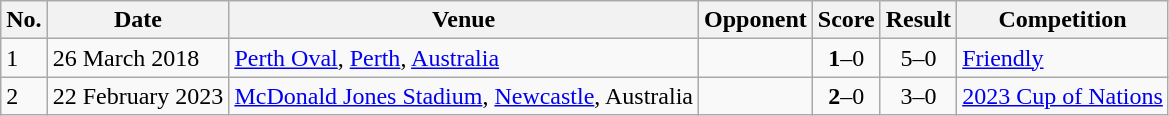<table class="wikitable" style=font-size:100%>
<tr>
<th>No.</th>
<th>Date</th>
<th>Venue</th>
<th>Opponent</th>
<th>Score</th>
<th>Result</th>
<th>Competition</th>
</tr>
<tr>
<td>1</td>
<td>26 March 2018</td>
<td><a href='#'>Perth Oval</a>, <a href='#'>Perth</a>, <a href='#'>Australia</a></td>
<td></td>
<td align=center><strong>1</strong>–0</td>
<td align=center>5–0</td>
<td><a href='#'>Friendly</a></td>
</tr>
<tr>
<td>2</td>
<td>22 February 2023</td>
<td><a href='#'>McDonald Jones Stadium</a>, <a href='#'>Newcastle</a>, Australia</td>
<td></td>
<td align=center><strong>2</strong>–0</td>
<td align=center>3–0</td>
<td><a href='#'>2023 Cup of Nations</a></td>
</tr>
</table>
